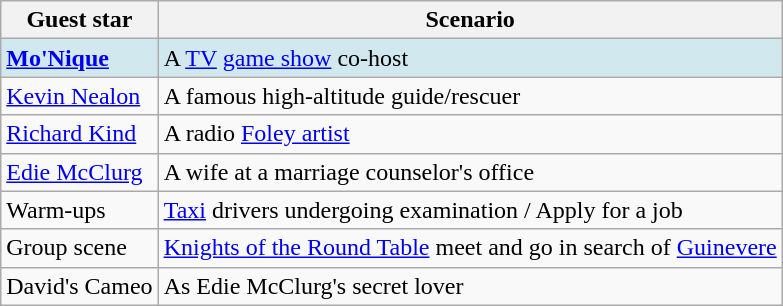<table class="wikitable">
<tr>
<th>Guest star</th>
<th>Scenario</th>
</tr>
<tr style="background:#D1E8EF;">
<td><strong><a href='#'>Mo'Nique</a></strong></td>
<td>A <a href='#'>TV</a> <a href='#'>game show</a> co-host</td>
</tr>
<tr>
<td><a href='#'>Kevin Nealon</a></td>
<td>A famous high-altitude guide/rescuer</td>
</tr>
<tr>
<td><a href='#'>Richard Kind</a></td>
<td>A radio <a href='#'>Foley artist</a></td>
</tr>
<tr>
<td><a href='#'>Edie McClurg</a></td>
<td>A wife at a marriage counselor's office</td>
</tr>
<tr>
<td>Warm-ups</td>
<td><a href='#'>Taxi</a> drivers undergoing examination / Apply for a job</td>
</tr>
<tr>
<td>Group scene</td>
<td><a href='#'>Knights of the Round Table</a> meet and go in search of <a href='#'>Guinevere</a></td>
</tr>
<tr>
<td>David's Cameo</td>
<td>As Edie McClurg's secret lover</td>
</tr>
</table>
